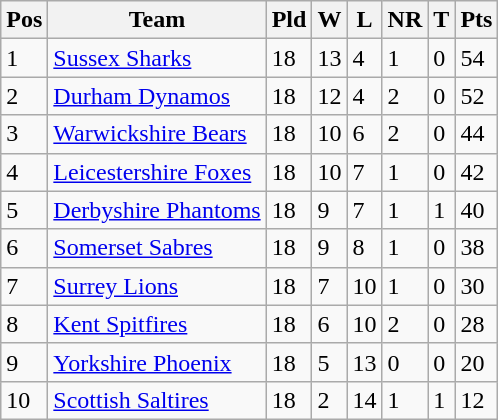<table class="wikitable">
<tr>
<th>Pos</th>
<th>Team</th>
<th>Pld</th>
<th>W</th>
<th>L</th>
<th>NR</th>
<th>T</th>
<th>Pts</th>
</tr>
<tr>
<td>1</td>
<td><a href='#'>Sussex Sharks</a></td>
<td>18</td>
<td>13</td>
<td>4</td>
<td>1</td>
<td>0</td>
<td>54</td>
</tr>
<tr>
<td>2</td>
<td><a href='#'>Durham Dynamos</a></td>
<td>18</td>
<td>12</td>
<td>4</td>
<td>2</td>
<td>0</td>
<td>52</td>
</tr>
<tr>
<td>3</td>
<td><a href='#'>Warwickshire Bears</a></td>
<td>18</td>
<td>10</td>
<td>6</td>
<td>2</td>
<td>0</td>
<td>44</td>
</tr>
<tr>
<td>4</td>
<td><a href='#'>Leicestershire Foxes</a></td>
<td>18</td>
<td>10</td>
<td>7</td>
<td>1</td>
<td>0</td>
<td>42</td>
</tr>
<tr>
<td>5</td>
<td><a href='#'>Derbyshire Phantoms</a></td>
<td>18</td>
<td>9</td>
<td>7</td>
<td>1</td>
<td>1</td>
<td>40</td>
</tr>
<tr>
<td>6</td>
<td><a href='#'>Somerset Sabres</a></td>
<td>18</td>
<td>9</td>
<td>8</td>
<td>1</td>
<td>0</td>
<td>38</td>
</tr>
<tr>
<td>7</td>
<td><a href='#'>Surrey Lions</a></td>
<td>18</td>
<td>7</td>
<td>10</td>
<td>1</td>
<td>0</td>
<td>30</td>
</tr>
<tr>
<td>8</td>
<td><a href='#'>Kent Spitfires</a></td>
<td>18</td>
<td>6</td>
<td>10</td>
<td>2</td>
<td>0</td>
<td>28</td>
</tr>
<tr>
<td>9</td>
<td><a href='#'>Yorkshire Phoenix</a></td>
<td>18</td>
<td>5</td>
<td>13</td>
<td>0</td>
<td>0</td>
<td>20</td>
</tr>
<tr>
<td>10</td>
<td><a href='#'>Scottish Saltires</a></td>
<td>18</td>
<td>2</td>
<td>14</td>
<td>1</td>
<td>1</td>
<td>12</td>
</tr>
</table>
